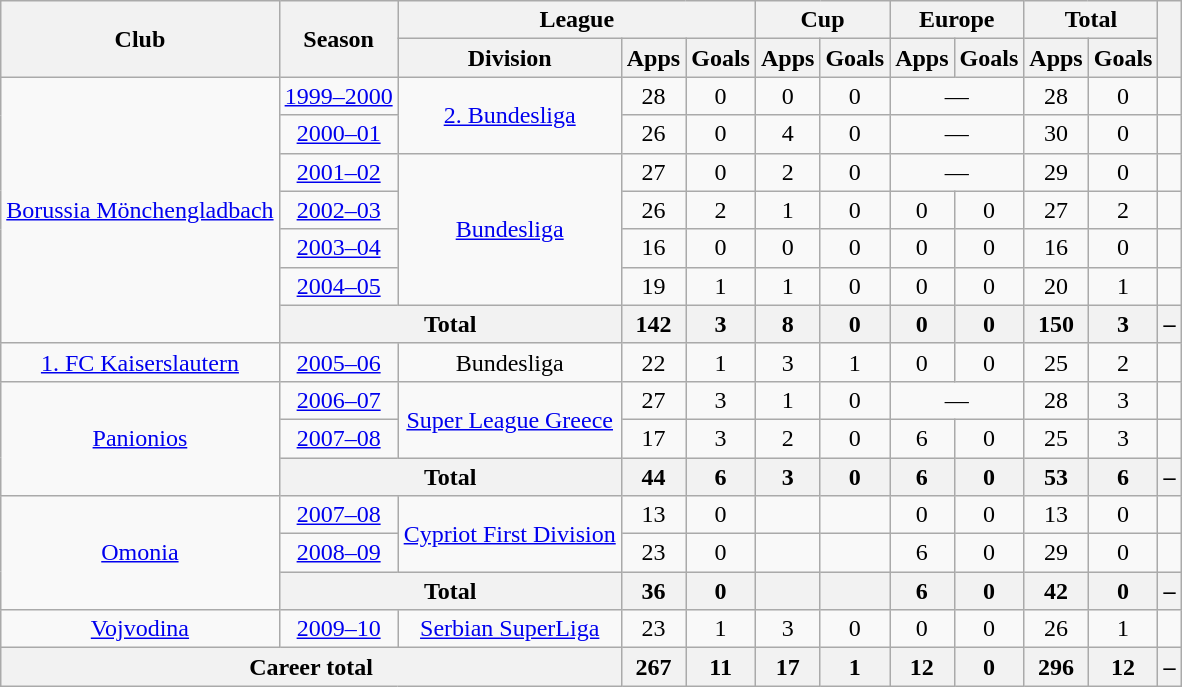<table class="wikitable" style="text-align:center">
<tr>
<th rowspan="2">Club</th>
<th rowspan="2">Season</th>
<th colspan="3">League</th>
<th colspan="2">Cup</th>
<th colspan="2">Europe</th>
<th colspan="2">Total</th>
<th rowspan="2"></th>
</tr>
<tr>
<th>Division</th>
<th>Apps</th>
<th>Goals</th>
<th>Apps</th>
<th>Goals</th>
<th>Apps</th>
<th>Goals</th>
<th>Apps</th>
<th>Goals</th>
</tr>
<tr>
<td rowspan="7"><a href='#'>Borussia Mönchengladbach</a></td>
<td><a href='#'>1999–2000</a></td>
<td rowspan="2"><a href='#'>2. Bundesliga</a></td>
<td>28</td>
<td>0</td>
<td>0</td>
<td>0</td>
<td colspan="2">—</td>
<td>28</td>
<td>0</td>
<td></td>
</tr>
<tr>
<td><a href='#'>2000–01</a></td>
<td>26</td>
<td>0</td>
<td>4</td>
<td>0</td>
<td colspan="2">—</td>
<td>30</td>
<td>0</td>
<td></td>
</tr>
<tr>
<td><a href='#'>2001–02</a></td>
<td rowspan="4"><a href='#'>Bundesliga</a></td>
<td>27</td>
<td>0</td>
<td>2</td>
<td>0</td>
<td colspan="2">—</td>
<td>29</td>
<td>0</td>
<td></td>
</tr>
<tr>
<td><a href='#'>2002–03</a></td>
<td>26</td>
<td>2</td>
<td>1</td>
<td>0</td>
<td>0</td>
<td>0</td>
<td>27</td>
<td>2</td>
<td></td>
</tr>
<tr>
<td><a href='#'>2003–04</a></td>
<td>16</td>
<td>0</td>
<td>0</td>
<td>0</td>
<td>0</td>
<td>0</td>
<td>16</td>
<td>0</td>
<td></td>
</tr>
<tr>
<td><a href='#'>2004–05</a></td>
<td>19</td>
<td>1</td>
<td>1</td>
<td>0</td>
<td>0</td>
<td>0</td>
<td>20</td>
<td>1</td>
<td></td>
</tr>
<tr>
<th colspan="2">Total</th>
<th>142</th>
<th>3</th>
<th>8</th>
<th>0</th>
<th>0</th>
<th>0</th>
<th>150</th>
<th>3</th>
<th>–</th>
</tr>
<tr>
<td><a href='#'>1. FC Kaiserslautern</a></td>
<td><a href='#'>2005–06</a></td>
<td>Bundesliga</td>
<td>22</td>
<td>1</td>
<td>3</td>
<td>1</td>
<td>0</td>
<td>0</td>
<td>25</td>
<td>2</td>
<td></td>
</tr>
<tr>
<td rowspan="3"><a href='#'>Panionios</a></td>
<td><a href='#'>2006–07</a></td>
<td rowspan="2"><a href='#'>Super League Greece</a></td>
<td>27</td>
<td>3</td>
<td>1</td>
<td>0</td>
<td colspan="2">—</td>
<td>28</td>
<td>3</td>
<td></td>
</tr>
<tr>
<td><a href='#'>2007–08</a></td>
<td>17</td>
<td>3</td>
<td>2</td>
<td>0</td>
<td>6</td>
<td>0</td>
<td>25</td>
<td>3</td>
<td></td>
</tr>
<tr>
<th colspan="2">Total</th>
<th>44</th>
<th>6</th>
<th>3</th>
<th>0</th>
<th>6</th>
<th>0</th>
<th>53</th>
<th>6</th>
<th>–</th>
</tr>
<tr>
<td rowspan="3"><a href='#'>Omonia</a></td>
<td><a href='#'>2007–08</a></td>
<td rowspan="2"><a href='#'>Cypriot First Division</a></td>
<td>13</td>
<td>0</td>
<td></td>
<td></td>
<td>0</td>
<td>0</td>
<td>13</td>
<td>0</td>
<td></td>
</tr>
<tr>
<td><a href='#'>2008–09</a></td>
<td>23</td>
<td>0</td>
<td></td>
<td></td>
<td>6</td>
<td>0</td>
<td>29</td>
<td>0</td>
<td></td>
</tr>
<tr>
<th colspan="2">Total</th>
<th>36</th>
<th>0</th>
<th></th>
<th></th>
<th>6</th>
<th>0</th>
<th>42</th>
<th>0</th>
<th>–</th>
</tr>
<tr>
<td><a href='#'>Vojvodina</a></td>
<td><a href='#'>2009–10</a></td>
<td><a href='#'>Serbian SuperLiga</a></td>
<td>23</td>
<td>1</td>
<td>3</td>
<td>0</td>
<td>0</td>
<td>0</td>
<td>26</td>
<td>1</td>
<td></td>
</tr>
<tr>
<th colspan="3">Career total</th>
<th>267</th>
<th>11</th>
<th>17</th>
<th>1</th>
<th>12</th>
<th>0</th>
<th>296</th>
<th>12</th>
<th>–</th>
</tr>
</table>
